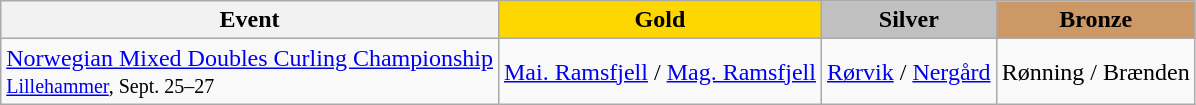<table class="wikitable">
<tr>
<th>Event</th>
<th style="background:gold">Gold</th>
<th style="background:silver">Silver</th>
<th style="background:#cc9966">Bronze</th>
</tr>
<tr>
<td><a href='#'>Norwegian Mixed Doubles Curling Championship</a><br> <small><a href='#'>Lillehammer</a>, Sept. 25–27</small></td>
<td><a href='#'>Mai. Ramsfjell</a> / <a href='#'>Mag. Ramsfjell</a></td>
<td><a href='#'>Rørvik</a> / <a href='#'>Nergård</a></td>
<td>Rønning / Brænden</td>
</tr>
</table>
